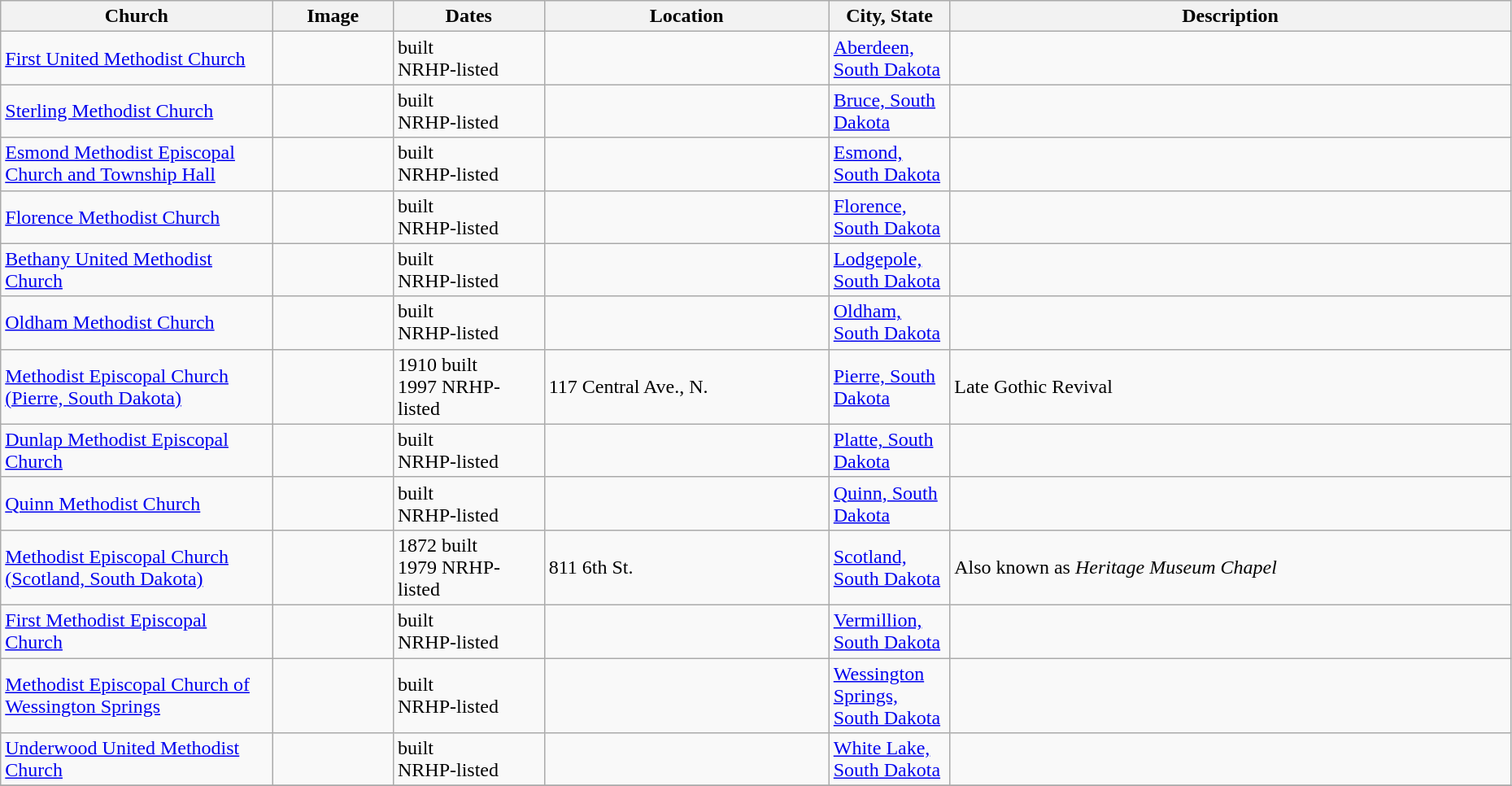<table class="wikitable sortable" style="width:98%">
<tr>
<th style="width:18%;"><strong>Church</strong></th>
<th style="width:8%;" class="unsortable"><strong>Image</strong></th>
<th style="width:10%;"><strong>Dates</strong></th>
<th><strong>Location</strong></th>
<th style="width:8%;"><strong>City, State</strong></th>
<th class="unsortable"><strong>Description</strong></th>
</tr>
<tr>
<td><a href='#'>First United Methodist Church</a></td>
<td></td>
<td>built<br> NRHP-listed</td>
<td></td>
<td><a href='#'>Aberdeen, South Dakota</a></td>
<td></td>
</tr>
<tr>
<td><a href='#'>Sterling Methodist Church</a></td>
<td></td>
<td>built<br> NRHP-listed</td>
<td></td>
<td><a href='#'>Bruce, South Dakota</a></td>
<td></td>
</tr>
<tr>
<td><a href='#'>Esmond Methodist Episcopal Church and Township Hall</a></td>
<td></td>
<td>built<br> NRHP-listed</td>
<td></td>
<td><a href='#'>Esmond, South Dakota</a></td>
<td></td>
</tr>
<tr>
<td><a href='#'>Florence Methodist Church</a></td>
<td></td>
<td>built<br> NRHP-listed</td>
<td></td>
<td><a href='#'>Florence, South Dakota</a></td>
<td></td>
</tr>
<tr>
<td><a href='#'>Bethany United Methodist Church</a></td>
<td></td>
<td>built<br> NRHP-listed</td>
<td></td>
<td><a href='#'>Lodgepole, South Dakota</a></td>
<td></td>
</tr>
<tr>
<td><a href='#'>Oldham Methodist Church</a></td>
<td></td>
<td>built<br> NRHP-listed</td>
<td></td>
<td><a href='#'>Oldham, South Dakota</a></td>
<td></td>
</tr>
<tr>
<td><a href='#'>Methodist Episcopal Church (Pierre, South Dakota)</a></td>
<td></td>
<td>1910 built<br>1997 NRHP-listed</td>
<td>117 Central Ave., N.<br><small></small></td>
<td><a href='#'>Pierre, South Dakota</a></td>
<td>Late Gothic Revival</td>
</tr>
<tr>
<td><a href='#'>Dunlap Methodist Episcopal Church</a></td>
<td></td>
<td>built<br> NRHP-listed</td>
<td></td>
<td><a href='#'>Platte, South Dakota</a></td>
<td></td>
</tr>
<tr>
<td><a href='#'>Quinn Methodist Church</a></td>
<td></td>
<td>built<br> NRHP-listed</td>
<td></td>
<td><a href='#'>Quinn, South Dakota</a></td>
<td></td>
</tr>
<tr>
<td><a href='#'>Methodist Episcopal Church (Scotland, South Dakota)</a></td>
<td></td>
<td>1872 built<br>1979 NRHP-listed</td>
<td>811 6th St.<br><small></small></td>
<td><a href='#'>Scotland, South Dakota</a></td>
<td>Also known as <em>Heritage Museum Chapel</em></td>
</tr>
<tr>
<td><a href='#'>First Methodist Episcopal Church</a></td>
<td></td>
<td>built<br> NRHP-listed</td>
<td></td>
<td><a href='#'>Vermillion, South Dakota</a></td>
<td></td>
</tr>
<tr>
<td><a href='#'>Methodist Episcopal Church of Wessington Springs</a></td>
<td></td>
<td>built<br> NRHP-listed</td>
<td></td>
<td><a href='#'>Wessington Springs, South Dakota</a></td>
<td></td>
</tr>
<tr>
<td><a href='#'>Underwood United Methodist Church</a></td>
<td></td>
<td>built<br> NRHP-listed</td>
<td></td>
<td><a href='#'>White Lake, South Dakota</a></td>
<td></td>
</tr>
<tr>
</tr>
</table>
